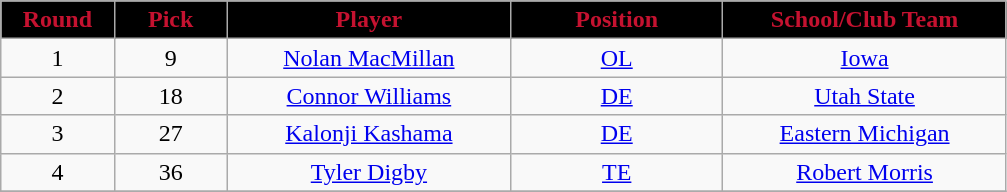<table class="wikitable sortable">
<tr>
<th style="background:#000000;color:#C51230;"  width="8%">Round</th>
<th style="background:#000000;color:#C51230;"  width="8%">Pick</th>
<th style="background:#000000;color:#C51230;"  width="20%">Player</th>
<th style="background:#000000;color:#C51230;"  width="15%">Position</th>
<th style="background:#000000;color:#C51230;"  width="20%">School/Club Team</th>
</tr>
<tr align="center">
<td align=center>1</td>
<td>9</td>
<td><a href='#'>Nolan MacMillan</a></td>
<td><a href='#'>OL</a></td>
<td><a href='#'>Iowa</a></td>
</tr>
<tr align="center">
<td align=center>2</td>
<td>18</td>
<td><a href='#'>Connor Williams</a></td>
<td><a href='#'>DE</a></td>
<td><a href='#'>Utah State</a></td>
</tr>
<tr align="center">
<td align=center>3</td>
<td>27</td>
<td><a href='#'>Kalonji Kashama</a></td>
<td><a href='#'>DE</a></td>
<td><a href='#'>Eastern Michigan</a></td>
</tr>
<tr align="center">
<td align=center>4</td>
<td>36</td>
<td><a href='#'>Tyler Digby</a></td>
<td><a href='#'>TE</a></td>
<td><a href='#'>Robert Morris</a></td>
</tr>
<tr>
</tr>
</table>
